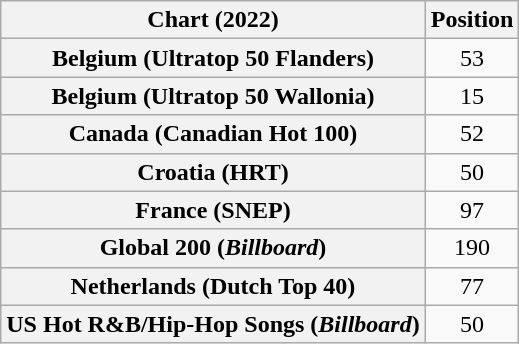<table class="wikitable sortable plainrowheaders" style="text-align:center">
<tr>
<th scope="col">Chart (2022)</th>
<th scope="col">Position</th>
</tr>
<tr>
<th scope="row">Belgium (Ultratop 50 Flanders)</th>
<td>53</td>
</tr>
<tr>
<th scope="row">Belgium (Ultratop 50 Wallonia)</th>
<td>15</td>
</tr>
<tr>
<th scope="row">Canada (Canadian Hot 100)</th>
<td>52</td>
</tr>
<tr>
<th scope="row">Croatia (HRT)</th>
<td>50</td>
</tr>
<tr>
<th scope="row">France (SNEP)</th>
<td>97</td>
</tr>
<tr>
<th scope="row">Global 200 (<em>Billboard</em>)</th>
<td>190</td>
</tr>
<tr>
<th scope="row">Netherlands (Dutch Top 40)</th>
<td>77</td>
</tr>
<tr>
<th scope="row">US Hot R&B/Hip-Hop Songs (<em>Billboard</em>)</th>
<td>50</td>
</tr>
</table>
